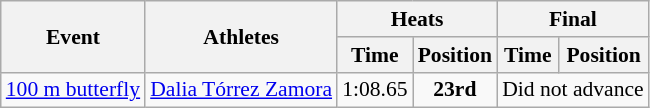<table class="wikitable" border="1" style="font-size:90%">
<tr>
<th rowspan=2>Event</th>
<th rowspan=2>Athletes</th>
<th colspan=2>Heats</th>
<th colspan=2>Final</th>
</tr>
<tr>
<th>Time</th>
<th>Position</th>
<th>Time</th>
<th>Position</th>
</tr>
<tr>
<td><a href='#'>100 m butterfly</a></td>
<td><a href='#'>Dalia Tórrez Zamora</a></td>
<td align=center>1:08.65</td>
<td align=center><strong>23rd</strong></td>
<td align=center colspan=2>Did not advance</td>
</tr>
</table>
